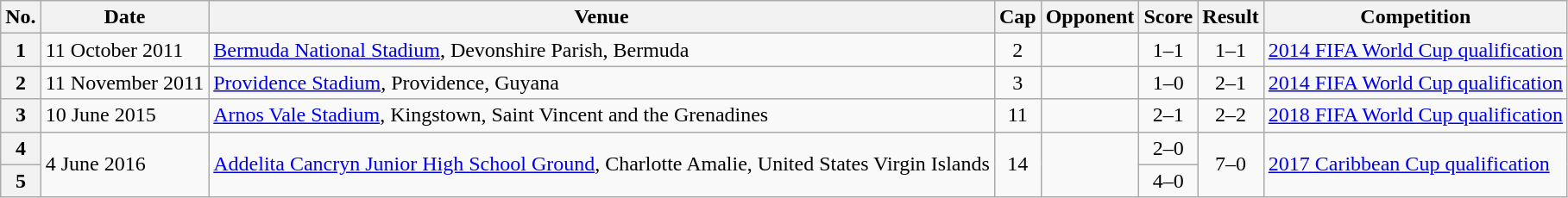<table class="wikitable sortable plainrowheaders">
<tr>
<th scope=col>No.</th>
<th scope=col data-sort-type=date>Date</th>
<th scope=col>Venue</th>
<th scope=col>Cap</th>
<th scope=col>Opponent</th>
<th scope=col>Score</th>
<th scope=col>Result</th>
<th scope=col>Competition</th>
</tr>
<tr>
<th scope=row style="text-align:center">1</th>
<td>11 October 2011</td>
<td><a href='#'>Bermuda National Stadium</a>, Devonshire Parish, Bermuda</td>
<td align=center>2</td>
<td></td>
<td align=center>1–1</td>
<td align=center>1–1</td>
<td><a href='#'>2014 FIFA World Cup qualification</a></td>
</tr>
<tr>
<th scope=row style="text-align:center">2</th>
<td>11 November 2011</td>
<td><a href='#'>Providence Stadium</a>, Providence, Guyana</td>
<td align=center>3</td>
<td></td>
<td align=center>1–0</td>
<td align=center>2–1</td>
<td><a href='#'>2014 FIFA World Cup qualification</a></td>
</tr>
<tr>
<th scope=row style="text-align:center">3</th>
<td>10 June 2015</td>
<td><a href='#'>Arnos Vale Stadium</a>, Kingstown, Saint Vincent and the Grenadines</td>
<td align=center>11</td>
<td></td>
<td align=center>2–1</td>
<td align=center>2–2</td>
<td><a href='#'>2018 FIFA World Cup qualification</a></td>
</tr>
<tr>
<th scope=row style="text-align:center">4</th>
<td rowspan=2>4 June 2016</td>
<td rowspan=2><a href='#'>Addelita Cancryn Junior High School Ground</a>, Charlotte Amalie, United States Virgin Islands</td>
<td rowspan=2 align=center>14</td>
<td rowspan=2></td>
<td align=center>2–0</td>
<td rowspan=2 align=center>7–0</td>
<td rowspan=2><a href='#'>2017 Caribbean Cup qualification</a></td>
</tr>
<tr>
<th scope=row style="text-align: center">5</th>
<td align=center>4–0</td>
</tr>
</table>
